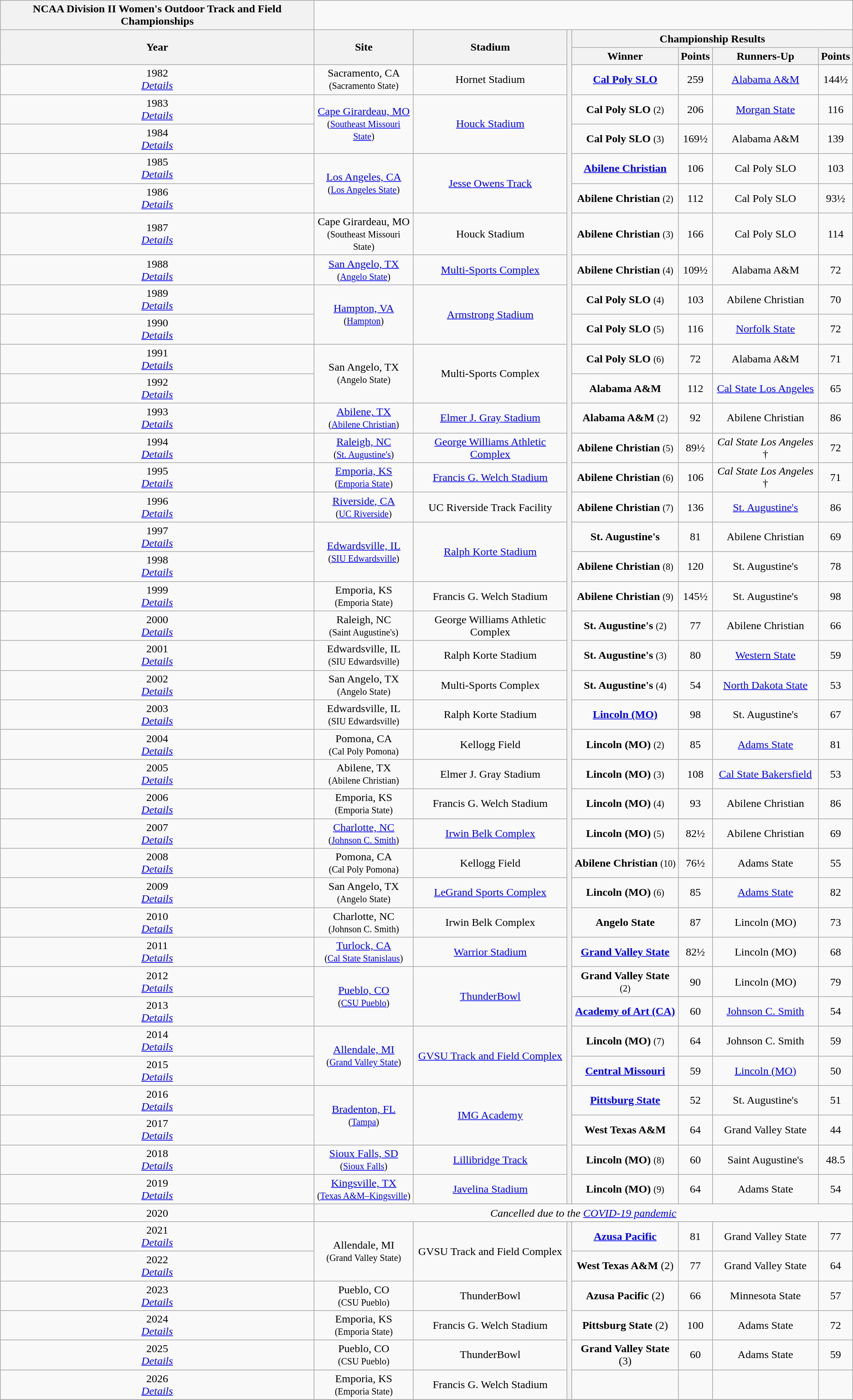<table class="wikitable" style="text-align:center">
<tr>
<th style=>NCAA Division II Women's Outdoor Track and Field Championships</th>
</tr>
<tr>
<th rowspan="2">Year</th>
<th rowspan="2">Site</th>
<th rowspan="2">Stadium</th>
<th rowspan="40"></th>
<th colspan=4>Championship Results</th>
</tr>
<tr>
<th>Winner</th>
<th>Points</th>
<th>Runners-Up</th>
<th>Points</th>
</tr>
<tr>
<td>1982 <br> <em><a href='#'>Details</a></em></td>
<td>Sacramento, CA<br><small>(Sacramento State)</small></td>
<td>Hornet Stadium</td>
<td><strong><a href='#'>Cal Poly SLO</a></strong></td>
<td>259</td>
<td><a href='#'>Alabama A&M</a></td>
<td>144½</td>
</tr>
<tr>
<td>1983 <br> <em><a href='#'>Details</a></em></td>
<td rowspan="2"><a href='#'>Cape Girardeau, MO</a><br><small>(<a href='#'>Southeast Missouri State</a>)</small></td>
<td rowspan="2"><a href='#'>Houck Stadium</a></td>
<td><strong>Cal Poly SLO</strong> <small>(2)</small></td>
<td>206</td>
<td><a href='#'>Morgan State</a></td>
<td>116</td>
</tr>
<tr>
<td>1984 <br> <em><a href='#'>Details</a></em></td>
<td><strong>Cal Poly SLO</strong> <small>(3)</small></td>
<td>169½</td>
<td>Alabama A&M</td>
<td>139</td>
</tr>
<tr>
<td>1985 <br> <em><a href='#'>Details</a></em></td>
<td rowspan="2"><a href='#'>Los Angeles, CA</a><br><small>(<a href='#'>Los Angeles State</a>)</small></td>
<td rowspan="2"><a href='#'>Jesse Owens Track</a></td>
<td><strong><a href='#'>Abilene Christian</a></strong></td>
<td>106</td>
<td>Cal Poly SLO</td>
<td>103</td>
</tr>
<tr>
<td>1986 <br> <em><a href='#'>Details</a></em></td>
<td><strong>Abilene Christian</strong> <small>(2)</small></td>
<td>112</td>
<td>Cal Poly SLO</td>
<td>93½</td>
</tr>
<tr>
<td>1987 <br> <em><a href='#'>Details</a></em></td>
<td>Cape Girardeau, MO<br><small>(Southeast Missouri State)</small></td>
<td>Houck Stadium</td>
<td><strong>Abilene Christian</strong> <small>(3)</small></td>
<td>166</td>
<td>Cal Poly SLO</td>
<td>114</td>
</tr>
<tr>
<td>1988 <br> <em><a href='#'>Details</a></em></td>
<td><a href='#'>San Angelo, TX</a><br><small>(<a href='#'>Angelo State</a>)</small></td>
<td><a href='#'>Multi-Sports Complex</a></td>
<td><strong>Abilene Christian</strong> <small>(4)</small></td>
<td>109½</td>
<td>Alabama A&M</td>
<td>72</td>
</tr>
<tr>
<td>1989 <br> <em><a href='#'>Details</a></em></td>
<td rowspan="2"><a href='#'>Hampton, VA</a><br><small>(<a href='#'>Hampton</a>)</small></td>
<td rowspan="2"><a href='#'>Armstrong Stadium</a></td>
<td><strong>Cal Poly SLO</strong> <small>(4)</small></td>
<td>103</td>
<td>Abilene Christian</td>
<td>70</td>
</tr>
<tr>
<td>1990 <br> <em><a href='#'>Details</a></em></td>
<td><strong>Cal Poly SLO</strong> <small>(5)</small></td>
<td>116</td>
<td><a href='#'>Norfolk State</a></td>
<td>72</td>
</tr>
<tr>
<td>1991 <br> <em><a href='#'>Details</a></em></td>
<td rowspan="2">San Angelo, TX<br><small>(Angelo State)</small></td>
<td rowspan="2">Multi-Sports Complex</td>
<td><strong>Cal Poly SLO</strong> <small>(6)</small></td>
<td>72</td>
<td>Alabama A&M</td>
<td>71</td>
</tr>
<tr>
<td>1992 <br> <em><a href='#'>Details</a></em></td>
<td><strong>Alabama A&M</strong></td>
<td>112</td>
<td><a href='#'>Cal State Los Angeles</a></td>
<td>65</td>
</tr>
<tr>
<td>1993 <br> <em><a href='#'>Details</a></em></td>
<td><a href='#'>Abilene, TX</a><br><small>(<a href='#'>Abilene Christian</a>)</small></td>
<td><a href='#'>Elmer J. Gray Stadium</a></td>
<td><strong>Alabama A&M</strong> <small>(2)</small></td>
<td>92</td>
<td>Abilene Christian</td>
<td>86</td>
</tr>
<tr>
<td>1994 <br> <em><a href='#'>Details</a></em></td>
<td><a href='#'>Raleigh, NC</a><br><small>(<a href='#'>St. Augustine's</a>)</small></td>
<td><a href='#'>George Williams Athletic Complex</a></td>
<td><strong>Abilene Christian</strong> <small>(5)</small></td>
<td>89½</td>
<td><em>Cal State Los Angeles</em> †</td>
<td>72</td>
</tr>
<tr>
<td>1995 <br> <em><a href='#'>Details</a></em></td>
<td><a href='#'>Emporia, KS</a><br><small>(<a href='#'>Emporia State</a>)</small></td>
<td><a href='#'>Francis G. Welch Stadium</a></td>
<td><strong>Abilene Christian</strong> <small>(6)</small></td>
<td>106</td>
<td><em>Cal State Los Angeles</em> †</td>
<td>71</td>
</tr>
<tr>
<td>1996 <br> <em><a href='#'>Details</a></em></td>
<td><a href='#'>Riverside, CA</a><br><small>(<a href='#'>UC Riverside</a>)</small></td>
<td>UC Riverside Track Facility</td>
<td><strong>Abilene Christian</strong> <small>(7)</small></td>
<td>136</td>
<td><a href='#'>St. Augustine's</a></td>
<td>86</td>
</tr>
<tr>
<td>1997 <br> <em><a href='#'>Details</a></em></td>
<td rowspan="2"><a href='#'>Edwardsville, IL</a><br><small>(<a href='#'>SIU Edwardsville</a>)</small></td>
<td rowspan="2"><a href='#'>Ralph Korte Stadium</a></td>
<td><strong>St. Augustine's</strong></td>
<td>81</td>
<td>Abilene Christian</td>
<td>69</td>
</tr>
<tr>
<td>1998 <br> <em><a href='#'>Details</a></em></td>
<td><strong>Abilene Christian</strong> <small>(8)</small></td>
<td>120</td>
<td>St. Augustine's</td>
<td>78</td>
</tr>
<tr>
<td>1999 <br> <em><a href='#'>Details</a></em></td>
<td>Emporia, KS<br><small>(Emporia State)</small></td>
<td>Francis G. Welch Stadium</td>
<td><strong>Abilene Christian</strong> <small>(9)</small></td>
<td>145½</td>
<td>St. Augustine's</td>
<td>98</td>
</tr>
<tr>
<td>2000 <br> <em><a href='#'>Details</a></em></td>
<td>Raleigh, NC<br><small>(Saint Augustine's)</small></td>
<td>George Williams Athletic Complex</td>
<td><strong>St. Augustine's</strong> <small>(2)</small></td>
<td>77</td>
<td>Abilene Christian</td>
<td>66</td>
</tr>
<tr>
<td>2001 <br> <em><a href='#'>Details</a></em></td>
<td>Edwardsville, IL<br><small>(SIU Edwardsville)</small></td>
<td>Ralph Korte Stadium</td>
<td><strong>St. Augustine's</strong> <small>(3)</small></td>
<td>80</td>
<td><a href='#'>Western State</a></td>
<td>59</td>
</tr>
<tr>
<td>2002 <br> <em><a href='#'>Details</a></em></td>
<td>San Angelo, TX<br><small>(Angelo State)</small></td>
<td>Multi-Sports Complex</td>
<td><strong>St. Augustine's</strong> <small>(4)</small></td>
<td>54</td>
<td><a href='#'>North Dakota State</a></td>
<td>53</td>
</tr>
<tr>
<td>2003 <br> <em><a href='#'>Details</a></em></td>
<td>Edwardsville, IL<br><small>(SIU Edwardsville)</small></td>
<td>Ralph Korte Stadium</td>
<td><strong><a href='#'>Lincoln (MO)</a></strong></td>
<td>98</td>
<td>St. Augustine's</td>
<td>67</td>
</tr>
<tr>
<td>2004 <br> <em><a href='#'>Details</a></em></td>
<td>Pomona, CA<br><small>(Cal Poly Pomona)</small></td>
<td>Kellogg Field</td>
<td><strong>Lincoln (MO)</strong> <small>(2)</small></td>
<td>85</td>
<td><a href='#'>Adams State</a></td>
<td>81</td>
</tr>
<tr>
<td>2005 <br> <em><a href='#'>Details</a></em></td>
<td>Abilene, TX<br><small>(Abilene Christian)</small></td>
<td>Elmer J. Gray Stadium</td>
<td><strong>Lincoln (MO)</strong> <small>(3)</small></td>
<td>108</td>
<td><a href='#'>Cal State Bakersfield</a></td>
<td>53</td>
</tr>
<tr>
<td>2006 <br> <em><a href='#'>Details</a></em></td>
<td>Emporia, KS<br><small>(Emporia State)</small></td>
<td>Francis G. Welch Stadium</td>
<td><strong>Lincoln (MO)</strong> <small>(4)</small></td>
<td>93</td>
<td>Abilene Christian</td>
<td>86</td>
</tr>
<tr>
<td>2007 <br> <em><a href='#'>Details</a></em></td>
<td><a href='#'>Charlotte, NC</a><br><small>(<a href='#'>Johnson C. Smith</a>)</small></td>
<td><a href='#'>Irwin Belk Complex</a></td>
<td><strong>Lincoln (MO)</strong> <small>(5)</small></td>
<td>82½</td>
<td>Abilene Christian</td>
<td>69</td>
</tr>
<tr>
<td>2008 <br> <em><a href='#'>Details</a></em></td>
<td>Pomona, CA<br><small>(Cal Poly Pomona)</small></td>
<td>Kellogg Field</td>
<td><strong>Abilene Christian</strong> <small>(10)</small></td>
<td>76½</td>
<td>Adams State</td>
<td>55</td>
</tr>
<tr>
<td>2009 <br> <em><a href='#'>Details</a></em></td>
<td>San Angelo, TX<br><small>(Angelo State)</small></td>
<td><a href='#'>LeGrand Sports Complex</a></td>
<td><strong>Lincoln (MO)</strong> <small>(6)</small></td>
<td>85</td>
<td><a href='#'>Adams State</a></td>
<td>82</td>
</tr>
<tr>
<td>2010 <br> <em><a href='#'>Details</a></em></td>
<td>Charlotte, NC<br><small>(Johnson C. Smith)</small></td>
<td>Irwin Belk Complex</td>
<td><strong>Angelo State</strong></td>
<td>87</td>
<td>Lincoln (MO)</td>
<td>73</td>
</tr>
<tr>
<td>2011 <br> <em><a href='#'>Details</a></em></td>
<td><a href='#'>Turlock, CA</a><br><small>(<a href='#'>Cal State Stanislaus</a>)</small></td>
<td><a href='#'>Warrior Stadium</a></td>
<td><strong><a href='#'>Grand Valley State</a></strong></td>
<td>82½</td>
<td>Lincoln (MO)</td>
<td>68</td>
</tr>
<tr>
<td>2012 <br> <em><a href='#'>Details</a></em></td>
<td rowspan="2"><a href='#'>Pueblo, CO</a><br><small>(<a href='#'>CSU Pueblo</a>)</small></td>
<td rowspan="2"><a href='#'>ThunderBowl</a></td>
<td><strong>Grand Valley State</strong> <small>(2)</small></td>
<td>90</td>
<td>Lincoln (MO)</td>
<td>79</td>
</tr>
<tr>
<td>2013 <br> <em><a href='#'>Details</a></em></td>
<td><strong><a href='#'>Academy of Art (CA)</a></strong></td>
<td>60</td>
<td><a href='#'>Johnson C. Smith</a></td>
<td>54</td>
</tr>
<tr>
<td>2014 <br> <em><a href='#'>Details</a></em></td>
<td rowspan="2"><a href='#'>Allendale, MI</a><br><small>(<a href='#'>Grand Valley State</a>)</small></td>
<td rowspan="2"><a href='#'>GVSU Track and Field Complex</a></td>
<td><strong>Lincoln (MO)</strong> <small>(7)</small></td>
<td>64</td>
<td>Johnson C. Smith</td>
<td>59</td>
</tr>
<tr>
<td>2015 <br> <em><a href='#'>Details</a></em></td>
<td><strong><a href='#'>Central Missouri</a></strong></td>
<td>59</td>
<td><a href='#'>Lincoln (MO)</a></td>
<td>50</td>
</tr>
<tr>
<td>2016 <br> <em><a href='#'>Details</a></em></td>
<td rowspan="2"><a href='#'>Bradenton, FL</a><br><small>(<a href='#'>Tampa</a>)</small></td>
<td rowspan="2"><a href='#'>IMG Academy</a></td>
<td><strong><a href='#'>Pittsburg State</a></strong></td>
<td>52</td>
<td>St. Augustine's</td>
<td>51</td>
</tr>
<tr>
<td>2017 <br> <em><a href='#'>Details</a></em></td>
<td><strong>West Texas A&M</strong></td>
<td>64</td>
<td>Grand Valley State</td>
<td>44</td>
</tr>
<tr>
<td>2018 <br> <em><a href='#'>Details</a></em></td>
<td><a href='#'>Sioux Falls, SD</a><br><small>(<a href='#'>Sioux Falls</a>)</small></td>
<td><a href='#'>Lillibridge Track</a></td>
<td><strong>Lincoln (MO)</strong> <small>(8)</small></td>
<td>60</td>
<td>Saint Augustine's</td>
<td>48.5</td>
</tr>
<tr>
<td>2019 <br> <em><a href='#'>Details</a></em></td>
<td><a href='#'>Kingsville, TX</a><br><small>(<a href='#'>Texas A&M–Kingsville</a>)</small></td>
<td><a href='#'>Javelina Stadium</a></td>
<td><strong>Lincoln (MO)</strong> <small>(9)</small></td>
<td>64</td>
<td>Adams State</td>
<td>54</td>
</tr>
<tr>
<td>2020</td>
<td colspan=7><em>Cancelled due to the <a href='#'>COVID-19 pandemic</a></em></td>
</tr>
<tr>
<td>2021 <br> <em><a href='#'>Details</a></em></td>
<td rowspan="2">Allendale, MI<br><small>(Grand Valley State)</small></td>
<td rowspan="2">GVSU Track and Field Complex</td>
<th rowspan="6"></th>
<td><strong><a href='#'>Azusa Pacific</a></strong></td>
<td>81</td>
<td>Grand Valley State</td>
<td>77</td>
</tr>
<tr>
<td>2022 <br> <em><a href='#'>Details</a></em></td>
<td><strong>West Texas A&M</strong> (2)</td>
<td>77</td>
<td>Grand Valley State</td>
<td>64</td>
</tr>
<tr>
<td>2023 <br> <em><a href='#'>Details</a></em></td>
<td>Pueblo, CO<br><small>(CSU Pueblo)</small></td>
<td>ThunderBowl</td>
<td><strong>Azusa Pacific</strong> (2)</td>
<td>66</td>
<td>Minnesota State</td>
<td>57</td>
</tr>
<tr>
<td>2024 <br> <em><a href='#'>Details</a></em></td>
<td>Emporia, KS<br><small>(Emporia State)</small></td>
<td>Francis G. Welch Stadium</td>
<td><strong>Pittsburg State</strong> (2)</td>
<td>100</td>
<td>Adams State</td>
<td>72</td>
</tr>
<tr>
<td>2025 <br> <em><a href='#'>Details</a></em></td>
<td>Pueblo, CO<br><small>(CSU Pueblo)</small></td>
<td>ThunderBowl</td>
<td><strong>Grand Valley State</strong> (3)</td>
<td>60</td>
<td>Adams State</td>
<td>59</td>
</tr>
<tr>
<td>2026 <br> <em><a href='#'>Details</a></em></td>
<td>Emporia, KS<br><small>(Emporia State)</small></td>
<td>Francis G. Welch Stadium</td>
<td></td>
<td></td>
<td></td>
<td></td>
</tr>
<tr>
</tr>
</table>
